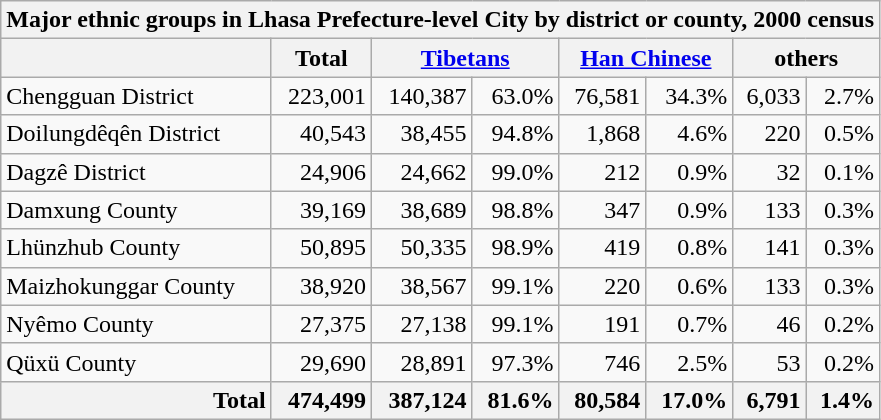<table class="wikitable sortable">
<tr>
<th style="text-align:center;" colspan="8">Major ethnic groups in Lhasa Prefecture-level City by district or county, 2000 census</th>
</tr>
<tr>
<th></th>
<th>Total</th>
<th colspan = 2><a href='#'>Tibetans</a></th>
<th colspan = 2><a href='#'>Han Chinese</a></th>
<th colspan = 2>others</th>
</tr>
<tr>
<td>Chengguan District</td>
<td style="text-align:right">223,001</td>
<td style="text-align:right">140,387</td>
<td style="text-align:right">63.0%</td>
<td style="text-align:right">76,581</td>
<td style="text-align:right">34.3%</td>
<td style="text-align:right">6,033</td>
<td style="text-align:right">2.7%</td>
</tr>
<tr>
<td>Doilungdêqên District</td>
<td style="text-align:right">40,543</td>
<td style="text-align:right">38,455</td>
<td style="text-align:right">94.8%</td>
<td style="text-align:right">1,868</td>
<td style="text-align:right">4.6%</td>
<td style="text-align:right">220</td>
<td style="text-align:right">0.5%</td>
</tr>
<tr>
<td>Dagzê District</td>
<td style="text-align:right">24,906</td>
<td style="text-align:right">24,662</td>
<td style="text-align:right">99.0%</td>
<td style="text-align:right">212</td>
<td style="text-align:right">0.9%</td>
<td style="text-align:right">32</td>
<td style="text-align:right">0.1%</td>
</tr>
<tr>
<td>Damxung County</td>
<td style="text-align:right">39,169</td>
<td style="text-align:right">38,689</td>
<td style="text-align:right">98.8%</td>
<td style="text-align:right">347</td>
<td style="text-align:right">0.9%</td>
<td style="text-align:right">133</td>
<td style="text-align:right">0.3%</td>
</tr>
<tr>
<td>Lhünzhub County</td>
<td style="text-align:right">50,895</td>
<td style="text-align:right">50,335</td>
<td style="text-align:right">98.9%</td>
<td style="text-align:right">419</td>
<td style="text-align:right">0.8%</td>
<td style="text-align:right">141</td>
<td style="text-align:right">0.3%</td>
</tr>
<tr>
<td>Maizhokunggar County</td>
<td style="text-align:right">38,920</td>
<td style="text-align:right">38,567</td>
<td style="text-align:right">99.1%</td>
<td style="text-align:right">220</td>
<td style="text-align:right">0.6%</td>
<td style="text-align:right">133</td>
<td style="text-align:right">0.3%</td>
</tr>
<tr>
<td>Nyêmo County</td>
<td style="text-align:right">27,375</td>
<td style="text-align:right">27,138</td>
<td style="text-align:right">99.1%</td>
<td style="text-align:right">191</td>
<td style="text-align:right">0.7%</td>
<td style="text-align:right">46</td>
<td style="text-align:right">0.2%</td>
</tr>
<tr>
<td>Qüxü County</td>
<td style="text-align:right">29,690</td>
<td style="text-align:right">28,891</td>
<td style="text-align:right">97.3%</td>
<td style="text-align:right">746</td>
<td style="text-align:right">2.5%</td>
<td style="text-align:right">53</td>
<td style="text-align:right">0.2%</td>
</tr>
<tr>
<th style="text-align:right">Total</th>
<th style="text-align:right">474,499</th>
<th style="text-align:right">387,124</th>
<th style="text-align:right">81.6%</th>
<th style="text-align:right">80,584</th>
<th style="text-align:right">17.0%</th>
<th style="text-align:right">6,791</th>
<th style="text-align:right">1.4%</th>
</tr>
</table>
